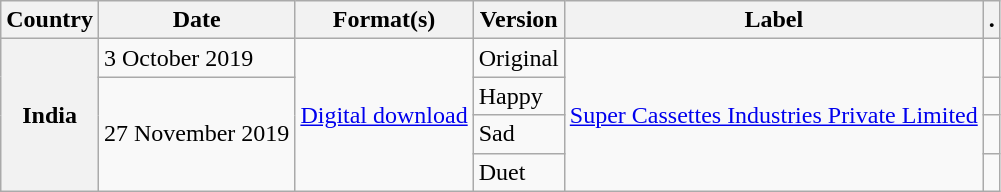<table class="wikitable plainrowheaders">
<tr>
<th scope="col">Country</th>
<th scope="col">Date</th>
<th scope="col">Format(s)</th>
<th>Version</th>
<th scope="col">Label</th>
<th scope="col">.</th>
</tr>
<tr>
<th rowspan="4" scope="row">India</th>
<td>3 October 2019</td>
<td rowspan="4"><a href='#'>Digital download</a></td>
<td>Original</td>
<td rowspan="4"><a href='#'>Super Cassettes Industries Private Limited</a></td>
<td style="text-align:center;"></td>
</tr>
<tr>
<td rowspan="3">27 November 2019</td>
<td>Happy</td>
<td style="text-align:center;"></td>
</tr>
<tr>
<td>Sad</td>
<td style="text-align:center;"></td>
</tr>
<tr>
<td>Duet</td>
<td style="text-align:center;"></td>
</tr>
</table>
